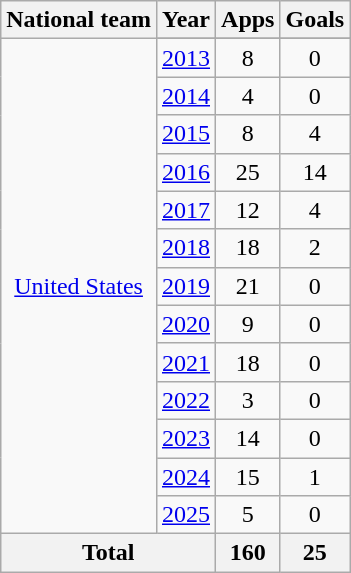<table class="wikitable" style="text-align:center">
<tr>
<th>National team</th>
<th>Year</th>
<th>Apps</th>
<th>Goals</th>
</tr>
<tr>
<td rowspan=14><a href='#'>United States</a></td>
</tr>
<tr>
<td><a href='#'>2013</a></td>
<td>8</td>
<td>0</td>
</tr>
<tr>
<td><a href='#'>2014</a></td>
<td>4</td>
<td>0</td>
</tr>
<tr>
<td><a href='#'>2015</a></td>
<td>8</td>
<td>4</td>
</tr>
<tr>
<td><a href='#'>2016</a></td>
<td>25</td>
<td>14</td>
</tr>
<tr>
<td><a href='#'>2017</a></td>
<td>12</td>
<td>4</td>
</tr>
<tr>
<td><a href='#'>2018</a></td>
<td>18</td>
<td>2</td>
</tr>
<tr>
<td><a href='#'>2019</a></td>
<td>21</td>
<td>0</td>
</tr>
<tr>
<td><a href='#'>2020</a></td>
<td>9</td>
<td>0</td>
</tr>
<tr>
<td><a href='#'>2021</a></td>
<td>18</td>
<td>0</td>
</tr>
<tr>
<td><a href='#'>2022</a></td>
<td>3</td>
<td>0</td>
</tr>
<tr>
<td><a href='#'>2023</a></td>
<td>14</td>
<td>0</td>
</tr>
<tr>
<td><a href='#'>2024</a></td>
<td>15</td>
<td>1</td>
</tr>
<tr>
<td><a href='#'>2025</a></td>
<td>5</td>
<td>0</td>
</tr>
<tr>
<th colspan=2>Total</th>
<th>160</th>
<th>25</th>
</tr>
</table>
